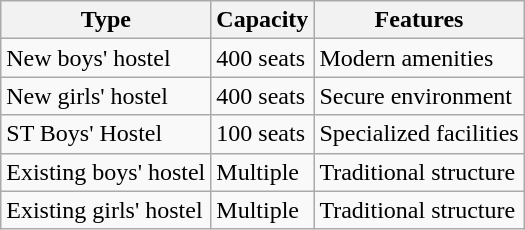<table class="wikitable">
<tr>
<th>Type</th>
<th>Capacity</th>
<th>Features</th>
</tr>
<tr>
<td>New boys' hostel</td>
<td>400 seats</td>
<td>Modern amenities</td>
</tr>
<tr>
<td>New girls' hostel</td>
<td>400 seats</td>
<td>Secure environment</td>
</tr>
<tr>
<td>ST Boys' Hostel</td>
<td>100 seats</td>
<td>Specialized facilities</td>
</tr>
<tr>
<td>Existing boys' hostel</td>
<td>Multiple</td>
<td>Traditional structure</td>
</tr>
<tr>
<td>Existing girls' hostel</td>
<td>Multiple</td>
<td>Traditional structure</td>
</tr>
</table>
